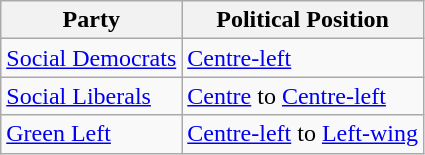<table class="wikitable mw-collapsible mw-collapsed">
<tr>
<th>Party</th>
<th>Political Position</th>
</tr>
<tr>
<td><a href='#'>Social Democrats</a></td>
<td><a href='#'>Centre-left</a></td>
</tr>
<tr>
<td><a href='#'>Social Liberals</a></td>
<td><a href='#'>Centre</a> to <a href='#'>Centre-left</a></td>
</tr>
<tr>
<td><a href='#'>Green Left</a></td>
<td><a href='#'>Centre-left</a> to <a href='#'>Left-wing</a></td>
</tr>
</table>
